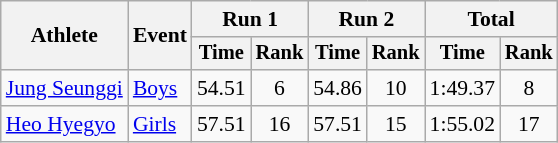<table class="wikitable" style="font-size:90%">
<tr>
<th rowspan="2">Athlete</th>
<th rowspan="2">Event</th>
<th colspan="2">Run 1</th>
<th colspan="2">Run 2</th>
<th colspan="2">Total</th>
</tr>
<tr style="font-size:95%">
<th>Time</th>
<th>Rank</th>
<th>Time</th>
<th>Rank</th>
<th>Time</th>
<th>Rank</th>
</tr>
<tr align=center>
<td align=left><a href='#'>Jung Seunggi</a></td>
<td align=left><a href='#'>Boys</a></td>
<td>54.51</td>
<td>6</td>
<td>54.86</td>
<td>10</td>
<td>1:49.37</td>
<td>8</td>
</tr>
<tr align=center>
<td align=left><a href='#'>Heo Hyegyo</a></td>
<td align=left><a href='#'>Girls</a></td>
<td>57.51</td>
<td>16</td>
<td>57.51</td>
<td>15</td>
<td>1:55.02</td>
<td>17</td>
</tr>
</table>
